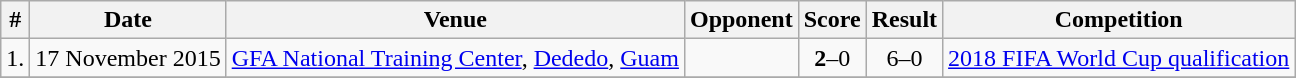<table class="wikitable">
<tr>
<th>#</th>
<th>Date</th>
<th>Venue</th>
<th>Opponent</th>
<th>Score</th>
<th>Result</th>
<th>Competition</th>
</tr>
<tr>
<td>1.</td>
<td>17 November 2015</td>
<td><a href='#'>GFA National Training Center</a>, <a href='#'>Dededo</a>, <a href='#'>Guam</a></td>
<td></td>
<td align=center><strong>2</strong>–0</td>
<td align=center>6–0</td>
<td><a href='#'>2018 FIFA World Cup qualification</a></td>
</tr>
<tr>
</tr>
</table>
